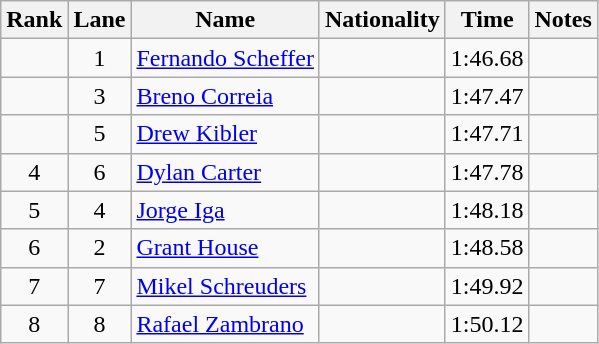<table class="wikitable sortable" style="text-align:center">
<tr>
<th>Rank</th>
<th>Lane</th>
<th>Name</th>
<th>Nationality</th>
<th>Time</th>
<th>Notes</th>
</tr>
<tr>
<td></td>
<td>1</td>
<td align=left><a href='#'>Fernando Scheffer</a></td>
<td align=left></td>
<td>1:46.68</td>
<td></td>
</tr>
<tr>
<td></td>
<td>3</td>
<td align=left><a href='#'>Breno Correia</a></td>
<td align=left></td>
<td>1:47.47</td>
<td></td>
</tr>
<tr>
<td></td>
<td>5</td>
<td align=left><a href='#'>Drew Kibler</a></td>
<td align=left></td>
<td>1:47.71</td>
<td></td>
</tr>
<tr>
<td>4</td>
<td>6</td>
<td align=left><a href='#'>Dylan Carter</a></td>
<td align=left></td>
<td>1:47.78</td>
<td></td>
</tr>
<tr>
<td>5</td>
<td>4</td>
<td align=left><a href='#'>Jorge Iga</a></td>
<td align=left></td>
<td>1:48.18</td>
<td></td>
</tr>
<tr>
<td>6</td>
<td>2</td>
<td align=left><a href='#'>Grant House</a></td>
<td align=left></td>
<td>1:48.58</td>
<td></td>
</tr>
<tr>
<td>7</td>
<td>7</td>
<td align=left><a href='#'>Mikel Schreuders</a></td>
<td align=left></td>
<td>1:49.92</td>
<td></td>
</tr>
<tr>
<td>8</td>
<td>8</td>
<td align=left><a href='#'>Rafael Zambrano</a></td>
<td align=left></td>
<td>1:50.12</td>
<td></td>
</tr>
</table>
